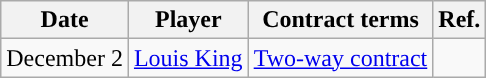<table class="wikitable sortable sortable" style="text-align: center">
<tr>
<th>Date</th>
<th>Player</th>
<th>Contract terms</th>
<th>Ref.</th>
</tr>
<tr style="text-align: center">
<td>December 2</td>
<td><a href='#'>Louis King</a></td>
<td><a href='#'>Two-way contract</a></td>
<td></td>
</tr>
</table>
